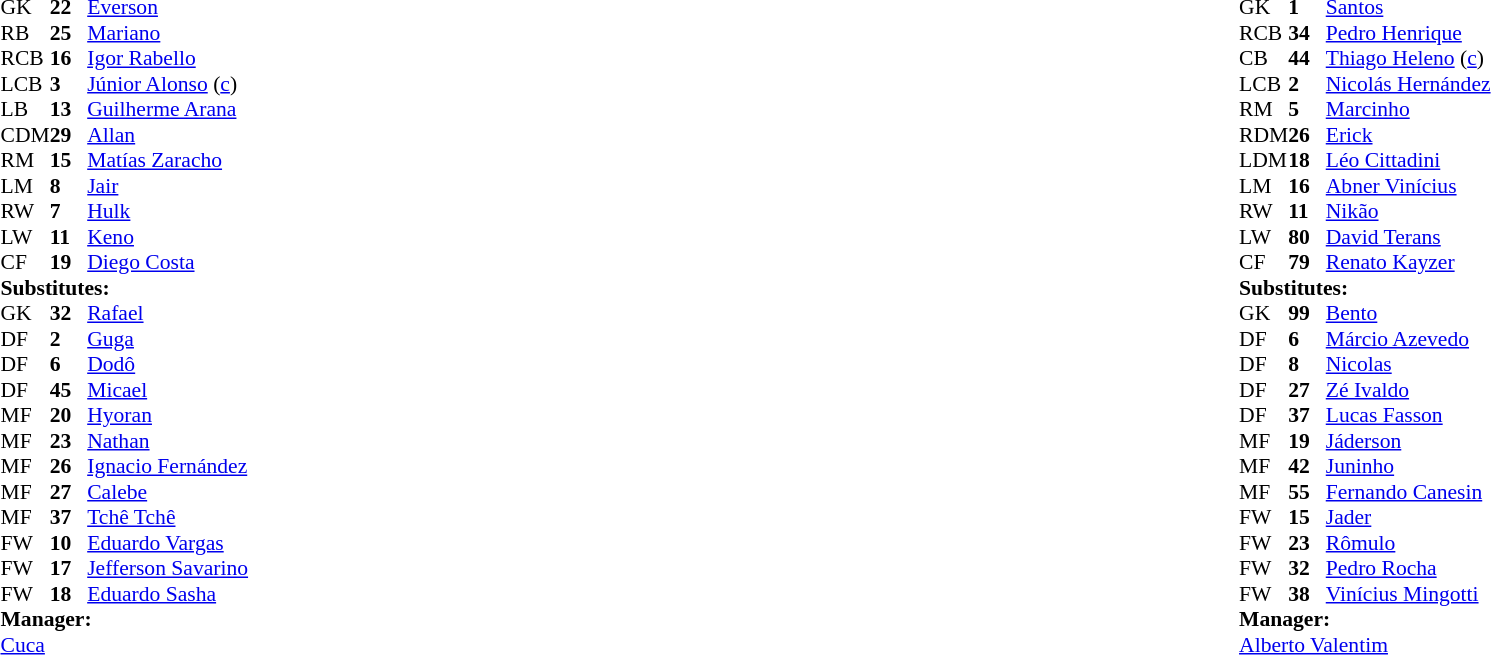<table width="100%">
<tr>
<td valign="top" width="40%"><br><table style="font-size:90%;" cellspacing="0" cellpadding="0">
<tr>
<th width="25"></th>
<th width="25"></th>
</tr>
<tr>
<td>GK</td>
<td><strong>22</strong></td>
<td> <a href='#'>Everson</a></td>
</tr>
<tr>
<td>RB</td>
<td><strong>25</strong></td>
<td> <a href='#'>Mariano</a></td>
</tr>
<tr>
<td>RCB</td>
<td><strong>16</strong></td>
<td> <a href='#'>Igor Rabello</a></td>
<td></td>
</tr>
<tr>
<td>LCB</td>
<td><strong>3</strong></td>
<td> <a href='#'>Júnior Alonso</a> (<a href='#'>c</a>)</td>
</tr>
<tr>
<td>LB</td>
<td><strong>13</strong></td>
<td> <a href='#'>Guilherme Arana</a></td>
<td></td>
</tr>
<tr>
<td>CDM</td>
<td><strong>29</strong></td>
<td> <a href='#'>Allan</a></td>
<td></td>
<td></td>
</tr>
<tr>
<td>RM</td>
<td><strong>15</strong></td>
<td> <a href='#'>Matías Zaracho</a></td>
</tr>
<tr>
<td>LM</td>
<td><strong>8</strong></td>
<td> <a href='#'>Jair</a></td>
<td></td>
<td></td>
</tr>
<tr>
<td>RW</td>
<td><strong>7</strong></td>
<td> <a href='#'>Hulk</a></td>
<td></td>
</tr>
<tr>
<td>LW</td>
<td><strong>11</strong></td>
<td> <a href='#'>Keno</a></td>
<td></td>
<td></td>
</tr>
<tr>
<td>CF</td>
<td><strong>19</strong></td>
<td> <a href='#'>Diego Costa</a></td>
<td></td>
<td></td>
</tr>
<tr>
<td colspan=3><strong>Substitutes:</strong></td>
</tr>
<tr>
<td>GK</td>
<td><strong>32</strong></td>
<td> <a href='#'>Rafael</a></td>
</tr>
<tr>
<td>DF</td>
<td><strong>2</strong></td>
<td> <a href='#'>Guga</a></td>
</tr>
<tr>
<td>DF</td>
<td><strong>6</strong></td>
<td> <a href='#'>Dodô</a></td>
</tr>
<tr>
<td>DF</td>
<td><strong>45</strong></td>
<td> <a href='#'>Micael</a></td>
</tr>
<tr>
<td>MF</td>
<td><strong>20</strong></td>
<td> <a href='#'>Hyoran</a></td>
</tr>
<tr>
<td>MF</td>
<td><strong>23</strong></td>
<td> <a href='#'>Nathan</a></td>
</tr>
<tr>
<td>MF</td>
<td><strong>26</strong></td>
<td> <a href='#'>Ignacio Fernández</a></td>
<td></td>
<td></td>
</tr>
<tr>
<td>MF</td>
<td><strong>27</strong></td>
<td> <a href='#'>Calebe</a></td>
<td></td>
<td></td>
</tr>
<tr>
<td>MF</td>
<td><strong>37</strong></td>
<td> <a href='#'>Tchê Tchê</a></td>
<td></td>
<td></td>
</tr>
<tr>
<td>FW</td>
<td><strong>10</strong></td>
<td> <a href='#'>Eduardo Vargas</a></td>
<td></td>
<td></td>
</tr>
<tr>
<td>FW</td>
<td><strong>17</strong></td>
<td> <a href='#'>Jefferson Savarino</a></td>
</tr>
<tr>
<td>FW</td>
<td><strong>18</strong></td>
<td> <a href='#'>Eduardo Sasha</a></td>
</tr>
<tr>
<td colspan=3><strong>Manager:</strong></td>
</tr>
<tr>
<td colspan=4> <a href='#'>Cuca</a></td>
</tr>
</table>
</td>
<td valign="top" width="50%"><br><table style="font-size:90%;" cellspacing="0" cellpadding="0" align="center">
<tr>
<th width=25></th>
<th width=25></th>
</tr>
<tr>
<td>GK</td>
<td><strong>1</strong></td>
<td> <a href='#'>Santos</a></td>
</tr>
<tr>
<td>RCB</td>
<td><strong>34</strong></td>
<td> <a href='#'>Pedro Henrique</a></td>
<td></td>
</tr>
<tr>
<td>CB</td>
<td><strong>44</strong></td>
<td> <a href='#'>Thiago Heleno</a> (<a href='#'>c</a>)</td>
<td></td>
</tr>
<tr>
<td>LCB</td>
<td><strong>2</strong></td>
<td> <a href='#'>Nicolás Hernández</a></td>
<td></td>
<td></td>
</tr>
<tr>
<td>RM</td>
<td><strong>5</strong></td>
<td> <a href='#'>Marcinho</a></td>
</tr>
<tr>
<td>RDM</td>
<td><strong>26</strong></td>
<td> <a href='#'>Erick</a></td>
</tr>
<tr>
<td>LDM</td>
<td><strong>18</strong></td>
<td> <a href='#'>Léo Cittadini</a></td>
<td></td>
<td></td>
</tr>
<tr>
<td>LM</td>
<td><strong>16</strong></td>
<td> <a href='#'>Abner Vinícius</a></td>
<td></td>
<td></td>
</tr>
<tr>
<td>RW</td>
<td><strong>11</strong></td>
<td> <a href='#'>Nikão</a></td>
</tr>
<tr>
<td>LW</td>
<td><strong>80</strong></td>
<td> <a href='#'>David Terans</a></td>
<td></td>
<td></td>
</tr>
<tr>
<td>CF</td>
<td><strong>79</strong></td>
<td> <a href='#'>Renato Kayzer</a></td>
<td></td>
<td></td>
</tr>
<tr>
<td colspan=3><strong>Substitutes:</strong></td>
</tr>
<tr>
<td>GK</td>
<td><strong>99</strong></td>
<td> <a href='#'>Bento</a></td>
</tr>
<tr>
<td>DF</td>
<td><strong>6</strong></td>
<td> <a href='#'>Márcio Azevedo</a></td>
</tr>
<tr>
<td>DF</td>
<td><strong>8</strong></td>
<td> <a href='#'>Nicolas</a></td>
<td></td>
<td></td>
</tr>
<tr>
<td>DF</td>
<td><strong>27</strong></td>
<td> <a href='#'>Zé Ivaldo</a></td>
</tr>
<tr>
<td>DF</td>
<td><strong>37</strong></td>
<td> <a href='#'>Lucas Fasson</a></td>
</tr>
<tr>
<td>MF</td>
<td><strong>19</strong></td>
<td> <a href='#'>Jáderson</a></td>
</tr>
<tr>
<td>MF</td>
<td><strong>42</strong></td>
<td> <a href='#'>Juninho</a></td>
</tr>
<tr>
<td>MF</td>
<td><strong>55</strong></td>
<td> <a href='#'>Fernando Canesin</a></td>
<td></td>
<td></td>
</tr>
<tr>
<td>FW</td>
<td><strong>15</strong></td>
<td> <a href='#'>Jader</a></td>
<td></td>
<td></td>
</tr>
<tr>
<td>FW</td>
<td><strong>23</strong></td>
<td> <a href='#'>Rômulo</a></td>
</tr>
<tr>
<td>FW</td>
<td><strong>32</strong></td>
<td> <a href='#'>Pedro Rocha</a></td>
<td></td>
<td></td>
</tr>
<tr>
<td>FW</td>
<td><strong>38</strong></td>
<td> <a href='#'>Vinícius Mingotti</a></td>
<td></td>
<td></td>
</tr>
<tr>
<td colspan=3><strong>Manager:</strong></td>
</tr>
<tr>
<td colspan="4"> <a href='#'>Alberto Valentim</a></td>
</tr>
</table>
</td>
</tr>
</table>
